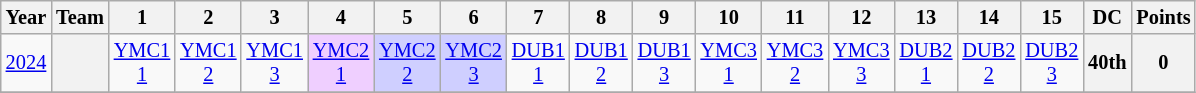<table class="wikitable" style="text-align:center; font-size:85%;">
<tr>
<th>Year</th>
<th>Team</th>
<th>1</th>
<th>2</th>
<th>3</th>
<th>4</th>
<th>5</th>
<th>6</th>
<th>7</th>
<th>8</th>
<th>9</th>
<th>10</th>
<th>11</th>
<th>12</th>
<th>13</th>
<th>14</th>
<th>15</th>
<th>DC</th>
<th>Points</th>
</tr>
<tr>
<td><a href='#'>2024</a></td>
<th></th>
<td><a href='#'>YMC1<br>1</a></td>
<td><a href='#'>YMC1<br>2</a></td>
<td><a href='#'>YMC1<br>3</a></td>
<td style="background:#efcfff;"><a href='#'>YMC2<br>1</a><br></td>
<td style="background:#cfcfff;"><a href='#'>YMC2<br>2</a><br></td>
<td style="background:#cfcfff;"><a href='#'>YMC2<br>3</a><br></td>
<td><a href='#'>DUB1<br>1</a></td>
<td><a href='#'>DUB1<br>2</a></td>
<td><a href='#'>DUB1<br>3</a></td>
<td><a href='#'>YMC3<br>1</a></td>
<td><a href='#'>YMC3<br>2</a></td>
<td><a href='#'>YMC3<br>3</a></td>
<td><a href='#'>DUB2<br>1</a></td>
<td><a href='#'>DUB2<br>2</a></td>
<td><a href='#'>DUB2<br>3</a></td>
<th>40th</th>
<th>0</th>
</tr>
<tr>
</tr>
</table>
